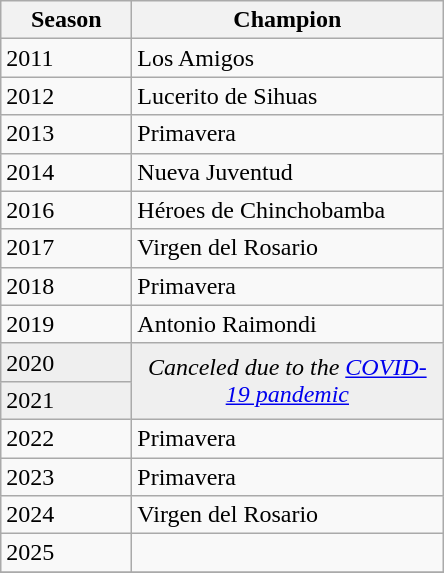<table class="wikitable sortable">
<tr>
<th width=80px>Season</th>
<th width=200px>Champion</th>
</tr>
<tr>
<td>2011</td>
<td>Los Amigos</td>
</tr>
<tr>
<td>2012</td>
<td>Lucerito de Sihuas</td>
</tr>
<tr>
<td>2013</td>
<td>Primavera</td>
</tr>
<tr>
<td>2014</td>
<td>Nueva Juventud</td>
</tr>
<tr>
<td>2016</td>
<td>Héroes de Chinchobamba</td>
</tr>
<tr>
<td>2017</td>
<td>Virgen del Rosario</td>
</tr>
<tr>
<td>2018</td>
<td>Primavera</td>
</tr>
<tr>
<td>2019</td>
<td>Antonio Raimondi</td>
</tr>
<tr bgcolor=#efefef>
<td>2020</td>
<td rowspan=2 colspan="1" align=center><em>Canceled due to the <a href='#'>COVID-19 pandemic</a></em></td>
</tr>
<tr bgcolor=#efefef>
<td>2021</td>
</tr>
<tr>
<td>2022</td>
<td>Primavera</td>
</tr>
<tr>
<td>2023</td>
<td>Primavera</td>
</tr>
<tr>
<td>2024</td>
<td>Virgen del Rosario</td>
</tr>
<tr>
<td>2025</td>
<td></td>
</tr>
<tr>
</tr>
</table>
